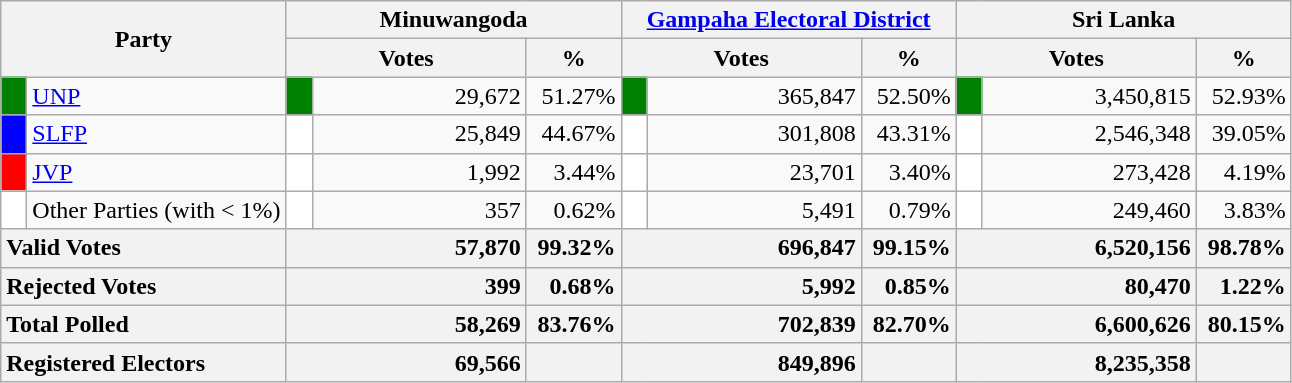<table class="wikitable">
<tr>
<th colspan="2" width="144px"rowspan="2">Party</th>
<th colspan="3" width="216px">Minuwangoda</th>
<th colspan="3" width="216px"><a href='#'>Gampaha Electoral District</a></th>
<th colspan="3" width="216px">Sri Lanka</th>
</tr>
<tr>
<th colspan="2" width="144px">Votes</th>
<th>%</th>
<th colspan="2" width="144px">Votes</th>
<th>%</th>
<th colspan="2" width="144px">Votes</th>
<th>%</th>
</tr>
<tr>
<td style="background-color:green;" width="10px"></td>
<td style="text-align:left;"><a href='#'>UNP</a></td>
<td style="background-color:green;" width="10px"></td>
<td style="text-align:right;">29,672</td>
<td style="text-align:right;">51.27%</td>
<td style="background-color:green;" width="10px"></td>
<td style="text-align:right;">365,847</td>
<td style="text-align:right;">52.50%</td>
<td style="background-color:green;" width="10px"></td>
<td style="text-align:right;">3,450,815</td>
<td style="text-align:right;">52.93%</td>
</tr>
<tr>
<td style="background-color:blue;" width="10px"></td>
<td style="text-align:left;"><a href='#'>SLFP</a></td>
<td style="background-color:white;" width="10px"></td>
<td style="text-align:right;">25,849</td>
<td style="text-align:right;">44.67%</td>
<td style="background-color:white;" width="10px"></td>
<td style="text-align:right;">301,808</td>
<td style="text-align:right;">43.31%</td>
<td style="background-color:white;" width="10px"></td>
<td style="text-align:right;">2,546,348</td>
<td style="text-align:right;">39.05%</td>
</tr>
<tr>
<td style="background-color:red;" width="10px"></td>
<td style="text-align:left;"><a href='#'>JVP</a></td>
<td style="background-color:white;" width="10px"></td>
<td style="text-align:right;">1,992</td>
<td style="text-align:right;">3.44%</td>
<td style="background-color:white;" width="10px"></td>
<td style="text-align:right;">23,701</td>
<td style="text-align:right;">3.40%</td>
<td style="background-color:white;" width="10px"></td>
<td style="text-align:right;">273,428</td>
<td style="text-align:right;">4.19%</td>
</tr>
<tr>
<td style="background-color:white;" width="10px"></td>
<td style="text-align:left;">Other Parties (with < 1%)</td>
<td style="background-color:white;" width="10px"></td>
<td style="text-align:right;">357</td>
<td style="text-align:right;">0.62%</td>
<td style="background-color:white;" width="10px"></td>
<td style="text-align:right;">5,491</td>
<td style="text-align:right;">0.79%</td>
<td style="background-color:white;" width="10px"></td>
<td style="text-align:right;">249,460</td>
<td style="text-align:right;">3.83%</td>
</tr>
<tr>
<th colspan="2" width="144px"style="text-align:left;">Valid Votes</th>
<th style="text-align:right;"colspan="2" width="144px">57,870</th>
<th style="text-align:right;">99.32%</th>
<th style="text-align:right;"colspan="2" width="144px">696,847</th>
<th style="text-align:right;">99.15%</th>
<th style="text-align:right;"colspan="2" width="144px">6,520,156</th>
<th style="text-align:right;">98.78%</th>
</tr>
<tr>
<th colspan="2" width="144px"style="text-align:left;">Rejected Votes</th>
<th style="text-align:right;"colspan="2" width="144px">399</th>
<th style="text-align:right;">0.68%</th>
<th style="text-align:right;"colspan="2" width="144px">5,992</th>
<th style="text-align:right;">0.85%</th>
<th style="text-align:right;"colspan="2" width="144px">80,470</th>
<th style="text-align:right;">1.22%</th>
</tr>
<tr>
<th colspan="2" width="144px"style="text-align:left;">Total Polled</th>
<th style="text-align:right;"colspan="2" width="144px">58,269</th>
<th style="text-align:right;">83.76%</th>
<th style="text-align:right;"colspan="2" width="144px">702,839</th>
<th style="text-align:right;">82.70%</th>
<th style="text-align:right;"colspan="2" width="144px">6,600,626</th>
<th style="text-align:right;">80.15%</th>
</tr>
<tr>
<th colspan="2" width="144px"style="text-align:left;">Registered Electors</th>
<th style="text-align:right;"colspan="2" width="144px">69,566</th>
<th></th>
<th style="text-align:right;"colspan="2" width="144px">849,896</th>
<th></th>
<th style="text-align:right;"colspan="2" width="144px">8,235,358</th>
<th></th>
</tr>
</table>
